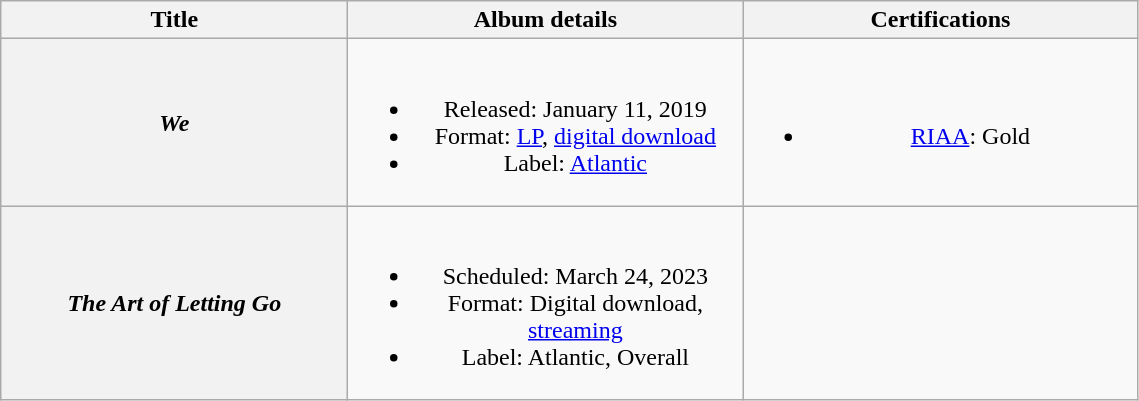<table class="wikitable plainrowheaders" style="text-align:center;" border="1">
<tr>
<th scope="col" style="width:14em;">Title</th>
<th scope="col" style="width:16em;">Album details</th>
<th scope="col" style="width:16em;">Certifications</th>
</tr>
<tr>
<th scope="row"><em>We</em></th>
<td><br><ul><li>Released: January 11, 2019</li><li>Format: <a href='#'>LP</a>, <a href='#'>digital download</a></li><li>Label: <a href='#'>Atlantic</a></li></ul></td>
<td><br><ul><li><a href='#'>RIAA</a>: Gold</li></ul></td>
</tr>
<tr>
<th scope="row"><em>The Art of Letting Go</em></th>
<td><br><ul><li>Scheduled: March 24, 2023</li><li>Format: Digital download, <a href='#'>streaming</a></li><li>Label: Atlantic, Overall</li></ul></td>
<td></td>
</tr>
</table>
